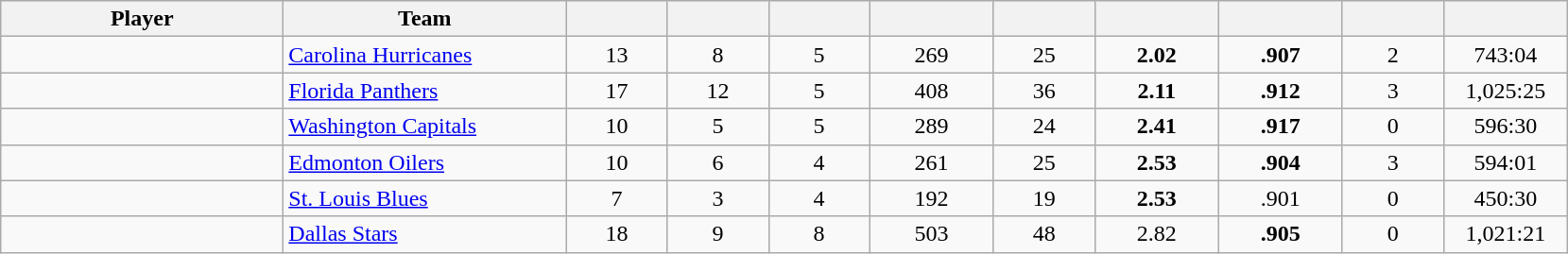<table style="padding:3px; border-spacing:0; text-align:center;" class="wikitable sortable">
<tr>
<th style="width:12em">Player</th>
<th style="width:12em">Team</th>
<th style="width:4em"></th>
<th style="width:4em"></th>
<th style="width:4em"></th>
<th style="width:5em"></th>
<th style="width:4em"></th>
<th style="width:5em"></th>
<th style="width:5em"></th>
<th style="width:4em"></th>
<th style="width:5em"></th>
</tr>
<tr>
<td align=left></td>
<td align="left"><a href='#'>Carolina Hurricanes</a></td>
<td>13</td>
<td>8</td>
<td>5</td>
<td>269</td>
<td>25</td>
<td><strong>2.02</strong></td>
<td><strong>.907</strong></td>
<td>2</td>
<td> 743:04</td>
</tr>
<tr>
<td align=left><strong></strong></td>
<td align=left><a href='#'>Florida Panthers</a></td>
<td>17</td>
<td>12</td>
<td>5</td>
<td>408</td>
<td>36</td>
<td><strong>2.11</strong></td>
<td><strong>.912</strong></td>
<td>3</td>
<td> 1,025:25</td>
</tr>
<tr>
<td align=left></td>
<td align=left><a href='#'>Washington Capitals</a></td>
<td>10</td>
<td>5</td>
<td>5</td>
<td>289</td>
<td>24</td>
<td><strong>2.41</strong></td>
<td><strong>.917</strong></td>
<td>0</td>
<td> 596:30</td>
</tr>
<tr>
<td align=left><strong></strong></td>
<td align=left><a href='#'>Edmonton Oilers</a></td>
<td>10</td>
<td>6</td>
<td>4</td>
<td>261</td>
<td>25</td>
<td><strong>2.53</strong></td>
<td><strong>.904</strong></td>
<td>3</td>
<td> 594:01</td>
</tr>
<tr>
<td align=left></td>
<td align=left><a href='#'>St. Louis Blues</a></td>
<td>7</td>
<td>3</td>
<td>4</td>
<td>192</td>
<td>19</td>
<td><strong>2.53</strong></td>
<td>.901</td>
<td>0</td>
<td> 450:30</td>
</tr>
<tr>
<td align=left></td>
<td align=left><a href='#'>Dallas Stars</a></td>
<td>18</td>
<td>9</td>
<td>8</td>
<td>503</td>
<td>48</td>
<td>2.82</td>
<td><strong>.905</strong></td>
<td>0</td>
<td> 1,021:21</td>
</tr>
</table>
